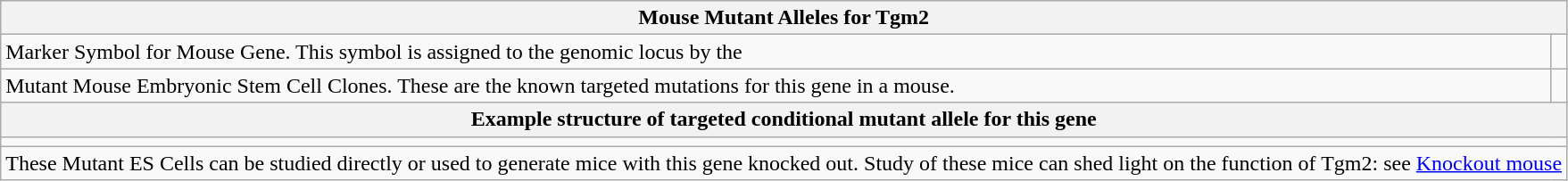<table class=wikitable>
<tr>
<th colspan=2>Mouse Mutant Alleles for Tgm2</th>
</tr>
<tr>
<td>Marker Symbol for Mouse Gene. This symbol is assigned to the genomic locus by the </td>
<td></td>
</tr>
<tr>
<td>Mutant Mouse Embryonic Stem Cell Clones. These are the known targeted mutations for this gene in a mouse.</td>
<td></td>
</tr>
<tr>
<th colspan=2>Example structure of targeted conditional mutant allele for this gene</th>
</tr>
<tr>
<td colspan=2></td>
</tr>
<tr>
<td colspan=2>These Mutant ES Cells can be studied directly or used to generate mice with this gene knocked out. Study of these mice can shed light on the function of Tgm2: see <a href='#'>Knockout mouse</a></td>
</tr>
</table>
